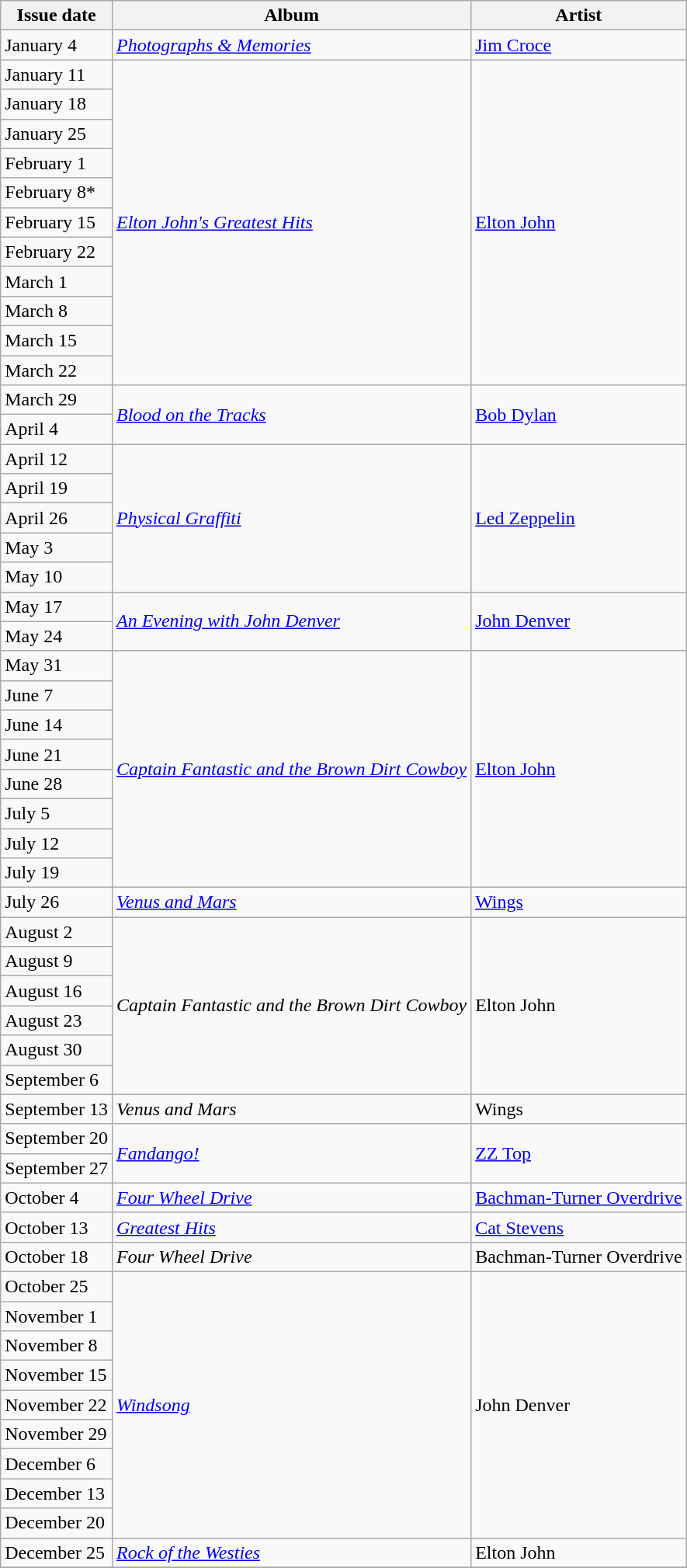<table class="wikitable sortable">
<tr>
<th>Issue date</th>
<th>Album</th>
<th>Artist</th>
</tr>
<tr>
<td>January 4</td>
<td><em><a href='#'>Photographs & Memories</a></em></td>
<td><a href='#'>Jim Croce</a></td>
</tr>
<tr>
<td>January 11</td>
<td rowspan="11"><em><a href='#'>Elton John's Greatest Hits</a></em></td>
<td rowspan="11"><a href='#'>Elton John</a></td>
</tr>
<tr>
<td>January 18</td>
</tr>
<tr>
<td>January 25</td>
</tr>
<tr>
<td>February 1</td>
</tr>
<tr>
<td>February 8*</td>
</tr>
<tr>
<td>February 15</td>
</tr>
<tr>
<td>February 22</td>
</tr>
<tr>
<td>March 1</td>
</tr>
<tr>
<td>March 8</td>
</tr>
<tr>
<td>March 15</td>
</tr>
<tr>
<td>March 22</td>
</tr>
<tr>
<td>March 29</td>
<td rowspan="2"><em><a href='#'>Blood on the Tracks</a></em></td>
<td rowspan="2"><a href='#'>Bob Dylan</a></td>
</tr>
<tr>
<td>April 4</td>
</tr>
<tr>
<td>April 12</td>
<td rowspan="5"><em><a href='#'>Physical Graffiti</a></em></td>
<td rowspan="5"><a href='#'>Led Zeppelin</a></td>
</tr>
<tr>
<td>April 19</td>
</tr>
<tr>
<td>April 26</td>
</tr>
<tr>
<td>May 3</td>
</tr>
<tr>
<td>May 10</td>
</tr>
<tr>
<td>May 17</td>
<td rowspan="2"><em><a href='#'>An Evening with John Denver</a></em></td>
<td rowspan="2"><a href='#'>John Denver</a></td>
</tr>
<tr>
<td>May 24</td>
</tr>
<tr>
<td>May 31</td>
<td rowspan="8"><em><a href='#'>Captain Fantastic and the Brown Dirt Cowboy</a></em></td>
<td rowspan="8"><a href='#'>Elton John</a></td>
</tr>
<tr>
<td>June 7</td>
</tr>
<tr>
<td>June 14</td>
</tr>
<tr>
<td>June 21</td>
</tr>
<tr>
<td>June 28</td>
</tr>
<tr>
<td>July 5</td>
</tr>
<tr>
<td>July 12</td>
</tr>
<tr>
<td>July 19</td>
</tr>
<tr>
<td>July 26</td>
<td><em><a href='#'>Venus and Mars</a></em></td>
<td><a href='#'>Wings</a></td>
</tr>
<tr>
<td>August 2</td>
<td rowspan="6"><em>Captain Fantastic and the Brown Dirt Cowboy</em></td>
<td rowspan="6">Elton John</td>
</tr>
<tr>
<td>August 9</td>
</tr>
<tr>
<td>August 16</td>
</tr>
<tr>
<td>August 23</td>
</tr>
<tr>
<td>August 30</td>
</tr>
<tr>
<td>September 6</td>
</tr>
<tr>
<td>September 13</td>
<td><em>Venus and Mars</em></td>
<td>Wings</td>
</tr>
<tr>
<td>September 20</td>
<td rowspan="2"><em><a href='#'>Fandango!</a></em></td>
<td rowspan="2"><a href='#'>ZZ Top</a></td>
</tr>
<tr>
<td>September 27</td>
</tr>
<tr>
<td>October 4</td>
<td><em><a href='#'>Four Wheel Drive</a></em></td>
<td><a href='#'>Bachman-Turner Overdrive</a></td>
</tr>
<tr>
<td>October 13</td>
<td><em><a href='#'>Greatest Hits</a></em></td>
<td><a href='#'>Cat Stevens</a></td>
</tr>
<tr>
<td>October 18</td>
<td><em>Four Wheel Drive</em></td>
<td>Bachman-Turner Overdrive</td>
</tr>
<tr>
<td>October 25</td>
<td rowspan="9"><em><a href='#'>Windsong</a></em></td>
<td rowspan="9">John Denver</td>
</tr>
<tr>
<td>November 1</td>
</tr>
<tr>
<td>November 8</td>
</tr>
<tr>
<td>November 15</td>
</tr>
<tr>
<td>November 22</td>
</tr>
<tr>
<td>November 29</td>
</tr>
<tr>
<td>December 6</td>
</tr>
<tr>
<td>December 13</td>
</tr>
<tr>
<td>December 20</td>
</tr>
<tr>
<td>December 25</td>
<td><em><a href='#'>Rock of the Westies</a></em></td>
<td>Elton John</td>
</tr>
<tr>
</tr>
</table>
